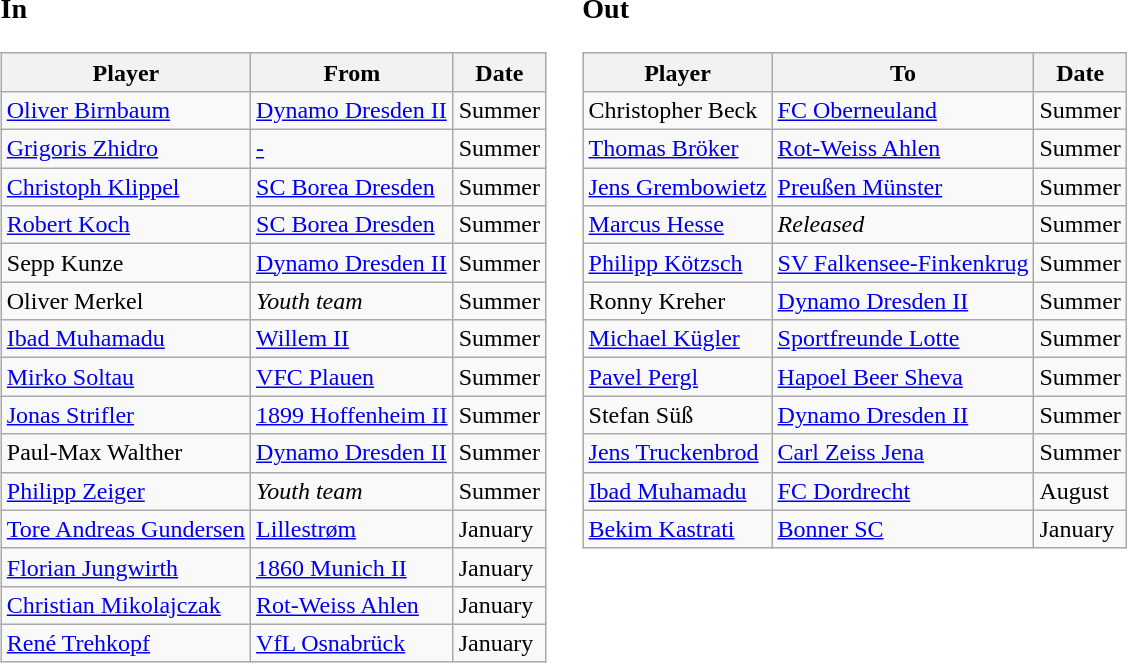<table>
<tr>
<td valign="top"><br><h3>In</h3><table class="wikitable">
<tr>
<th>Player</th>
<th>From</th>
<th>Date</th>
</tr>
<tr>
<td> <a href='#'>Oliver Birnbaum</a></td>
<td><a href='#'>Dynamo Dresden II</a></td>
<td>Summer</td>
</tr>
<tr>
<td> <a href='#'>Grigoris Zhidro</a></td>
<td><a href='#'>-</a></td>
<td>Summer</td>
</tr>
<tr>
<td> <a href='#'>Christoph Klippel</a></td>
<td><a href='#'>SC Borea Dresden</a></td>
<td>Summer</td>
</tr>
<tr>
<td> <a href='#'>Robert Koch</a></td>
<td><a href='#'>SC Borea Dresden</a></td>
<td>Summer</td>
</tr>
<tr>
<td> Sepp Kunze</td>
<td><a href='#'>Dynamo Dresden II</a></td>
<td>Summer</td>
</tr>
<tr>
<td> Oliver Merkel</td>
<td><em>Youth team</em></td>
<td>Summer</td>
</tr>
<tr>
<td> <a href='#'>Ibad Muhamadu</a></td>
<td><a href='#'>Willem II</a></td>
<td>Summer</td>
</tr>
<tr>
<td> <a href='#'>Mirko Soltau</a></td>
<td><a href='#'>VFC Plauen</a></td>
<td>Summer</td>
</tr>
<tr>
<td> <a href='#'>Jonas Strifler</a></td>
<td><a href='#'>1899 Hoffenheim II</a></td>
<td>Summer</td>
</tr>
<tr>
<td> Paul-Max Walther</td>
<td><a href='#'>Dynamo Dresden II</a></td>
<td>Summer</td>
</tr>
<tr>
<td> <a href='#'>Philipp Zeiger</a></td>
<td><em>Youth team</em></td>
<td>Summer</td>
</tr>
<tr>
<td> <a href='#'>Tore Andreas Gundersen</a></td>
<td><a href='#'>Lillestrøm</a></td>
<td>January</td>
</tr>
<tr>
<td> <a href='#'>Florian Jungwirth</a></td>
<td><a href='#'>1860 Munich II</a></td>
<td>January</td>
</tr>
<tr>
<td> <a href='#'>Christian Mikolajczak</a></td>
<td><a href='#'>Rot-Weiss Ahlen</a></td>
<td>January</td>
</tr>
<tr>
<td> <a href='#'>René Trehkopf</a></td>
<td><a href='#'>VfL Osnabrück</a></td>
<td>January</td>
</tr>
</table>
</td>
<td></td>
<td valign="top"><br><h3>Out</h3><table class="wikitable">
<tr>
<th>Player</th>
<th>To</th>
<th>Date</th>
</tr>
<tr>
<td> Christopher Beck</td>
<td><a href='#'>FC Oberneuland</a></td>
<td>Summer</td>
</tr>
<tr>
<td> <a href='#'>Thomas Bröker</a></td>
<td><a href='#'>Rot-Weiss Ahlen</a></td>
<td>Summer</td>
</tr>
<tr>
<td> <a href='#'>Jens Grembowietz</a></td>
<td><a href='#'>Preußen Münster</a></td>
<td>Summer</td>
</tr>
<tr>
<td> <a href='#'>Marcus Hesse</a></td>
<td><em>Released</em></td>
<td>Summer</td>
</tr>
<tr>
<td> <a href='#'>Philipp Kötzsch</a></td>
<td><a href='#'>SV Falkensee-Finkenkrug</a></td>
<td>Summer</td>
</tr>
<tr>
<td> Ronny Kreher</td>
<td><a href='#'>Dynamo Dresden II</a></td>
<td>Summer</td>
</tr>
<tr>
<td> <a href='#'>Michael Kügler</a></td>
<td><a href='#'>Sportfreunde Lotte</a></td>
<td>Summer</td>
</tr>
<tr>
<td> <a href='#'>Pavel Pergl</a></td>
<td><a href='#'>Hapoel Beer Sheva</a></td>
<td>Summer</td>
</tr>
<tr>
<td> Stefan Süß</td>
<td><a href='#'>Dynamo Dresden II</a></td>
<td>Summer</td>
</tr>
<tr>
<td> <a href='#'>Jens Truckenbrod</a></td>
<td><a href='#'>Carl Zeiss Jena</a></td>
<td>Summer</td>
</tr>
<tr>
<td> <a href='#'>Ibad Muhamadu</a></td>
<td><a href='#'>FC Dordrecht</a></td>
<td>August</td>
</tr>
<tr>
<td> <a href='#'>Bekim Kastrati</a></td>
<td><a href='#'>Bonner SC</a></td>
<td>January</td>
</tr>
</table>
</td>
</tr>
</table>
